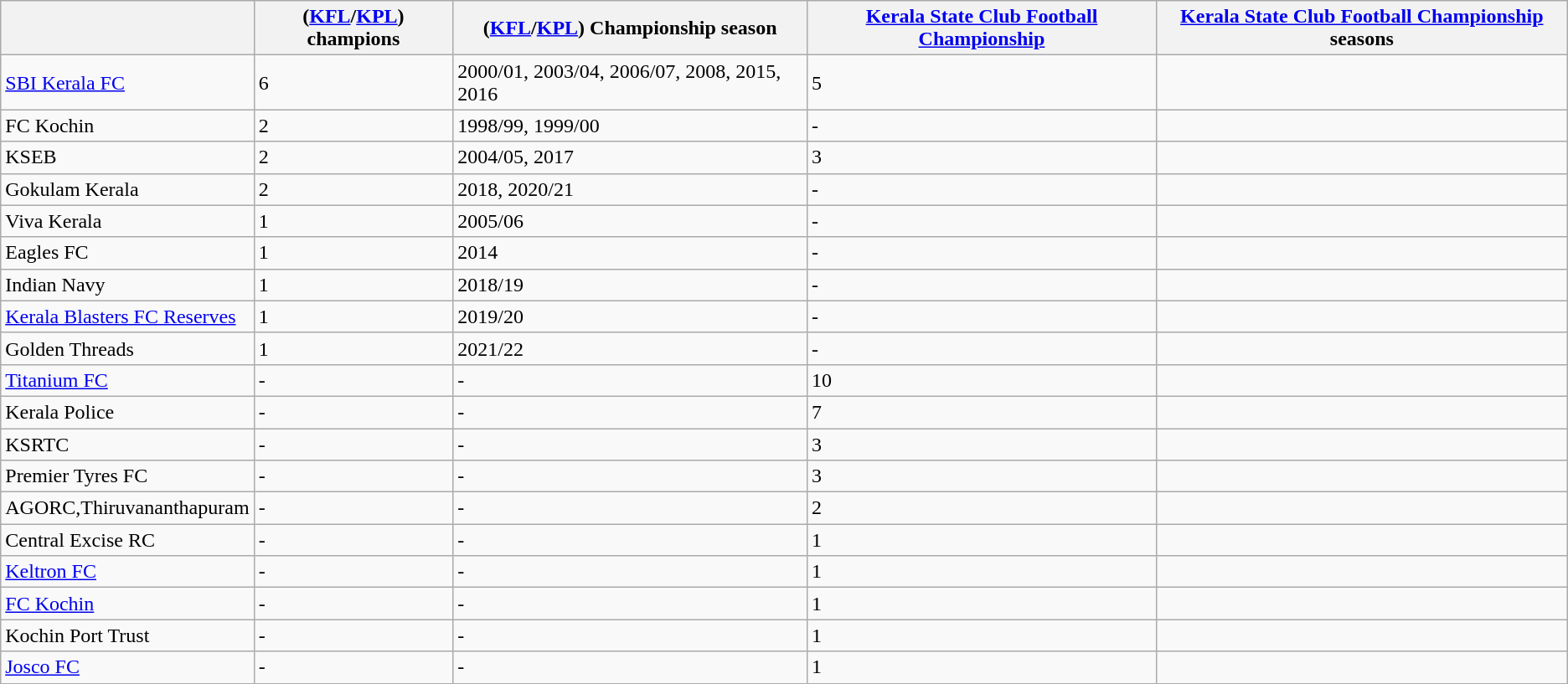<table class="wikitable">
<tr>
<th></th>
<th>(<a href='#'>KFL</a>/<a href='#'>KPL</a>) champions</th>
<th>(<a href='#'>KFL</a>/<a href='#'>KPL</a>) Championship season</th>
<th><a href='#'>Kerala State Club Football Championship</a></th>
<th><a href='#'>Kerala State Club Football Championship</a> seasons</th>
</tr>
<tr>
<td><a href='#'>SBI Kerala FC</a></td>
<td>6</td>
<td>2000/01, 2003/04, 2006/07, 2008, 2015, 2016</td>
<td>5</td>
<td></td>
</tr>
<tr>
<td>FC Kochin</td>
<td>2</td>
<td>1998/99, 1999/00</td>
<td>-</td>
<td></td>
</tr>
<tr>
<td>KSEB</td>
<td>2</td>
<td>2004/05, 2017</td>
<td>3</td>
<td></td>
</tr>
<tr>
<td>Gokulam Kerala</td>
<td>2</td>
<td>2018, 2020/21</td>
<td>-</td>
<td></td>
</tr>
<tr>
<td>Viva Kerala</td>
<td>1</td>
<td>2005/06</td>
<td>-</td>
<td></td>
</tr>
<tr>
<td>Eagles FC</td>
<td>1</td>
<td>2014</td>
<td>-</td>
<td></td>
</tr>
<tr>
<td>Indian Navy</td>
<td>1</td>
<td>2018/19</td>
<td>-</td>
<td></td>
</tr>
<tr>
<td><a href='#'>Kerala Blasters FC Reserves</a></td>
<td>1</td>
<td>2019/20</td>
<td>-</td>
<td></td>
</tr>
<tr>
<td>Golden Threads</td>
<td>1</td>
<td>2021/22</td>
<td>-</td>
<td></td>
</tr>
<tr>
<td><a href='#'>Titanium FC</a></td>
<td>-</td>
<td>-</td>
<td>10</td>
<td></td>
</tr>
<tr>
<td>Kerala Police</td>
<td>-</td>
<td>-</td>
<td>7</td>
<td></td>
</tr>
<tr>
<td>KSRTC</td>
<td>-</td>
<td>-</td>
<td>3</td>
<td></td>
</tr>
<tr>
<td>Premier Tyres FC</td>
<td>-</td>
<td>-</td>
<td>3</td>
<td></td>
</tr>
<tr>
<td>AGORC,Thiruvananthapuram</td>
<td>-</td>
<td>-</td>
<td>2</td>
<td></td>
</tr>
<tr>
<td>Central Excise RC</td>
<td>-</td>
<td>-</td>
<td>1</td>
<td></td>
</tr>
<tr>
<td><a href='#'>Keltron FC</a></td>
<td>-</td>
<td>-</td>
<td>1</td>
<td></td>
</tr>
<tr>
<td><a href='#'>FC Kochin</a></td>
<td>-</td>
<td>-</td>
<td>1</td>
<td></td>
</tr>
<tr>
<td>Kochin Port Trust</td>
<td>-</td>
<td>-</td>
<td>1</td>
<td></td>
</tr>
<tr>
<td><a href='#'>Josco FC</a></td>
<td>-</td>
<td>-</td>
<td>1</td>
<td></td>
</tr>
</table>
